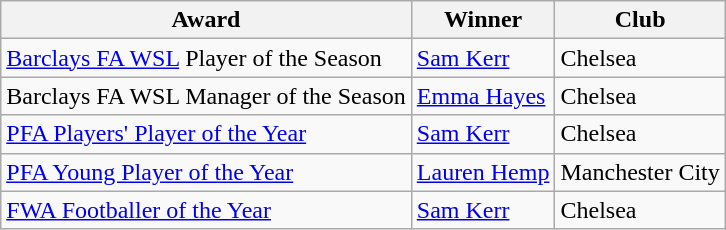<table class="wikitable">
<tr>
<th>Award</th>
<th>Winner</th>
<th>Club</th>
</tr>
<tr>
<td><a href='#'>Barclays FA WSL</a> Player of the Season</td>
<td> <a href='#'>Sam Kerr</a></td>
<td>Chelsea</td>
</tr>
<tr>
<td>Barclays FA WSL Manager of the Season</td>
<td> <a href='#'>Emma Hayes</a></td>
<td>Chelsea</td>
</tr>
<tr>
<td><a href='#'>PFA Players' Player of the Year</a></td>
<td> <a href='#'>Sam Kerr</a></td>
<td>Chelsea</td>
</tr>
<tr>
<td><a href='#'>PFA Young Player of the Year</a></td>
<td> <a href='#'>Lauren Hemp</a></td>
<td>Manchester City</td>
</tr>
<tr>
<td><a href='#'>FWA Footballer of the Year</a></td>
<td> <a href='#'>Sam Kerr</a></td>
<td>Chelsea</td>
</tr>
</table>
